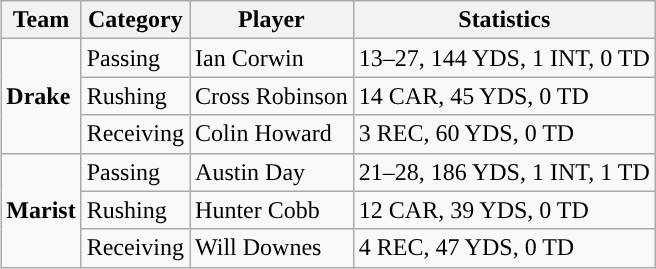<table class="wikitable" style="float: right;">
<tr>
<th>Team</th>
<th>Category</th>
<th>Player</th>
<th>Statistics</th>
</tr>
<tr>
<td rowspan=3><strong>Drake</strong></td>
<td>Passing</td>
<td>Ian Corwin</td>
<td>13–27, 144 YDS, 1 INT, 0 TD</td>
</tr>
<tr>
<td>Rushing</td>
<td>Cross Robinson</td>
<td>14 CAR, 45 YDS, 0 TD</td>
</tr>
<tr>
<td>Receiving</td>
<td>Colin Howard</td>
<td>3 REC, 60 YDS, 0 TD</td>
</tr>
<tr>
<td rowspan=3><strong>Marist</strong></td>
<td>Passing</td>
<td>Austin Day</td>
<td>21–28, 186 YDS, 1 INT, 1 TD</td>
</tr>
<tr>
<td>Rushing</td>
<td>Hunter Cobb</td>
<td>12 CAR, 39 YDS, 0 TD</td>
</tr>
<tr>
<td>Receiving</td>
<td>Will Downes</td>
<td>4 REC, 47 YDS, 0 TD</td>
</tr>
</table>
